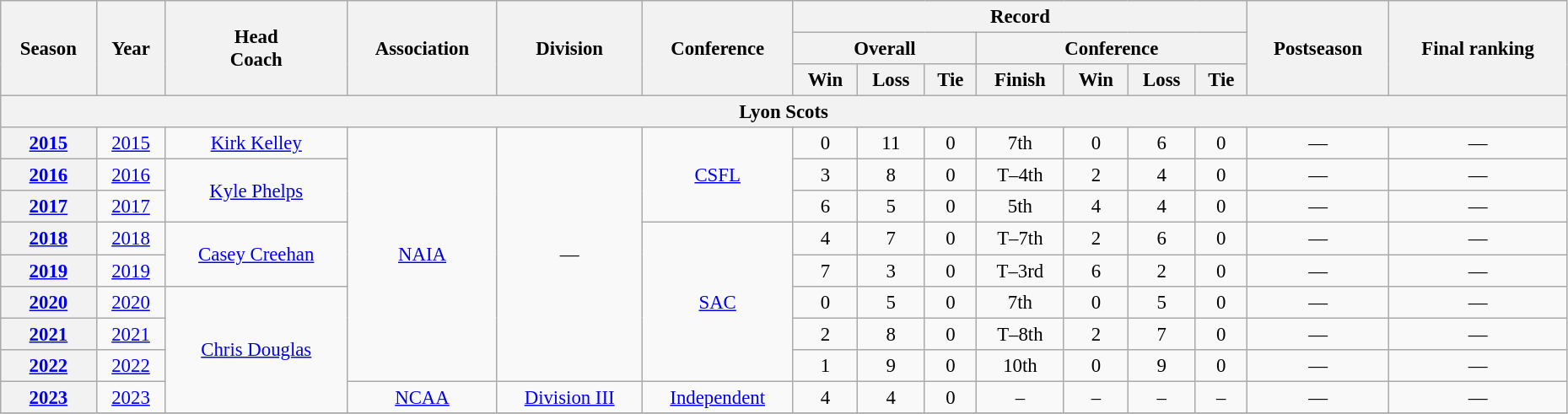<table class="wikitable" style="font-size: 95%; width:98%;text-align:center;">
<tr>
<th rowspan="3">Season</th>
<th rowspan="3">Year</th>
<th rowspan="3">Head<br>Coach</th>
<th rowspan="3">Association</th>
<th rowspan="3">Division</th>
<th rowspan="3">Conference</th>
<th colspan="7">Record</th>
<th rowspan="3">Postseason</th>
<th rowspan="3">Final ranking</th>
</tr>
<tr>
<th colspan="3">Overall</th>
<th colspan="4">Conference</th>
</tr>
<tr>
<th>Win</th>
<th>Loss</th>
<th>Tie</th>
<th>Finish</th>
<th>Win</th>
<th>Loss</th>
<th>Tie</th>
</tr>
<tr>
<th colspan=15 style=>Lyon Scots</th>
</tr>
<tr>
<th><a href='#'>2015</a></th>
<td><a href='#'>2015</a></td>
<td rowspan=1><a href='#'>Kirk Kelley</a></td>
<td rowspan=8><a href='#'>NAIA</a></td>
<td rowspan=8>—</td>
<td rowspan=3><a href='#'>CSFL</a></td>
<td>0</td>
<td>11</td>
<td>0</td>
<td>7th</td>
<td>0</td>
<td>6</td>
<td>0</td>
<td>—</td>
<td>—</td>
</tr>
<tr>
<th><a href='#'>2016</a></th>
<td><a href='#'>2016</a></td>
<td rowspan=2><a href='#'>Kyle Phelps</a></td>
<td>3</td>
<td>8</td>
<td>0</td>
<td>T–4th</td>
<td>2</td>
<td>4</td>
<td>0</td>
<td>—</td>
<td>—</td>
</tr>
<tr>
<th><a href='#'>2017</a></th>
<td><a href='#'>2017</a></td>
<td>6</td>
<td>5</td>
<td>0</td>
<td>5th</td>
<td>4</td>
<td>4</td>
<td>0</td>
<td>—</td>
<td>—</td>
</tr>
<tr>
<th><a href='#'>2018</a></th>
<td><a href='#'>2018</a></td>
<td rowspan=2><a href='#'>Casey Creehan</a></td>
<td rowspan=5><a href='#'>SAC</a></td>
<td>4</td>
<td>7</td>
<td>0</td>
<td>T–7th</td>
<td>2</td>
<td>6</td>
<td>0</td>
<td>—</td>
<td>—</td>
</tr>
<tr>
<th><a href='#'>2019</a></th>
<td><a href='#'>2019</a></td>
<td>7</td>
<td>3</td>
<td>0</td>
<td>T–3rd</td>
<td>6</td>
<td>2</td>
<td>0</td>
<td>—</td>
<td>—</td>
</tr>
<tr>
<th><a href='#'>2020</a></th>
<td><a href='#'>2020</a></td>
<td rowspan=4><a href='#'>Chris Douglas</a></td>
<td>0</td>
<td>5</td>
<td>0</td>
<td>7th</td>
<td>0</td>
<td>5</td>
<td>0</td>
<td>—</td>
<td>—</td>
</tr>
<tr>
<th><a href='#'>2021</a></th>
<td><a href='#'>2021</a></td>
<td>2</td>
<td>8</td>
<td>0</td>
<td>T–8th</td>
<td>2</td>
<td>7</td>
<td>0</td>
<td>—</td>
<td>—</td>
</tr>
<tr>
<th><a href='#'>2022</a></th>
<td><a href='#'>2022</a></td>
<td>1</td>
<td>9</td>
<td>0</td>
<td>10th</td>
<td>0</td>
<td>9</td>
<td>0</td>
<td>—</td>
<td>—</td>
</tr>
<tr>
<th><a href='#'>2023</a></th>
<td><a href='#'>2023</a></td>
<td rowspan=1><a href='#'>NCAA</a></td>
<td rowspan=1><a href='#'>Division III</a></td>
<td rowspan=1><a href='#'>Independent</a></td>
<td>4</td>
<td>4</td>
<td>0</td>
<td>–</td>
<td>–</td>
<td>–</td>
<td>–</td>
<td>—</td>
<td>—</td>
</tr>
<tr>
</tr>
</table>
